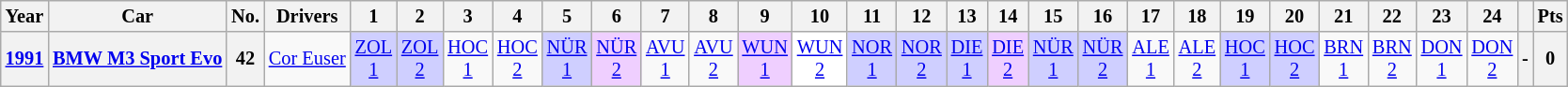<table class="wikitable" border="1" style="text-align:center; font-size:85%;">
<tr>
<th>Year</th>
<th>Car</th>
<th>No.</th>
<th>Drivers</th>
<th>1</th>
<th>2</th>
<th>3</th>
<th>4</th>
<th>5</th>
<th>6</th>
<th>7</th>
<th>8</th>
<th>9</th>
<th>10</th>
<th>11</th>
<th>12</th>
<th>13</th>
<th>14</th>
<th>15</th>
<th>16</th>
<th>17</th>
<th>18</th>
<th>19</th>
<th>20</th>
<th>21</th>
<th>22</th>
<th>23</th>
<th>24</th>
<th></th>
<th>Pts</th>
</tr>
<tr>
<th><a href='#'>1991</a></th>
<th><a href='#'>BMW M3 Sport Evo</a></th>
<th>42</th>
<td align=left> <a href='#'>Cor Euser</a></td>
<td style="background:#CFCFFF;"><a href='#'>ZOL<br>1</a><br></td>
<td style="background:#CFCFFF;"><a href='#'>ZOL<br>2</a><br></td>
<td><a href='#'>HOC<br>1</a></td>
<td><a href='#'>HOC<br>2</a></td>
<td style="background:#CFCFFF;"><a href='#'>NÜR<br>1</a><br></td>
<td style="background:#EFCFFF;"><a href='#'>NÜR<br>2</a><br></td>
<td><a href='#'>AVU<br>1</a></td>
<td><a href='#'>AVU<br>2</a></td>
<td style="background:#EFCFFF;"><a href='#'>WUN<br>1</a><br></td>
<td style="background:#FFFFFF;"><a href='#'>WUN<br>2</a><br></td>
<td style="background:#CFCFFF;"><a href='#'>NOR<br>1</a><br></td>
<td style="background:#CFCFFF;"><a href='#'>NOR<br>2</a><br></td>
<td style="background:#CFCFFF;"><a href='#'>DIE<br>1</a><br></td>
<td style="background:#EFCFFF;"><a href='#'>DIE<br>2</a><br></td>
<td style="background:#CFCFFF;"><a href='#'>NÜR<br>1</a><br></td>
<td style="background:#CFCFFF;"><a href='#'>NÜR<br>2</a><br></td>
<td><a href='#'>ALE<br>1</a></td>
<td><a href='#'>ALE<br>2</a></td>
<td style="background:#CFCFFF;"><a href='#'>HOC<br>1</a><br></td>
<td style="background:#CFCFFF;"><a href='#'>HOC<br>2</a><br></td>
<td><a href='#'>BRN<br>1</a></td>
<td><a href='#'>BRN<br>2</a></td>
<td><a href='#'>DON<br>1</a></td>
<td><a href='#'>DON<br>2</a></td>
<th>-</th>
<th>0</th>
</tr>
</table>
